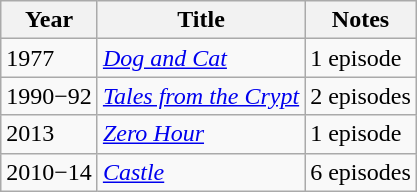<table class="wikitable">
<tr>
<th>Year</th>
<th>Title</th>
<th>Notes</th>
</tr>
<tr>
<td>1977</td>
<td><em><a href='#'>Dog and Cat</a></em></td>
<td>1 episode</td>
</tr>
<tr>
<td>1990−92</td>
<td><em><a href='#'>Tales from the Crypt</a></em></td>
<td>2 episodes</td>
</tr>
<tr>
<td>2013</td>
<td><em><a href='#'>Zero Hour</a></em></td>
<td>1 episode</td>
</tr>
<tr>
<td>2010−14</td>
<td><em><a href='#'>Castle</a></em></td>
<td>6 episodes</td>
</tr>
</table>
